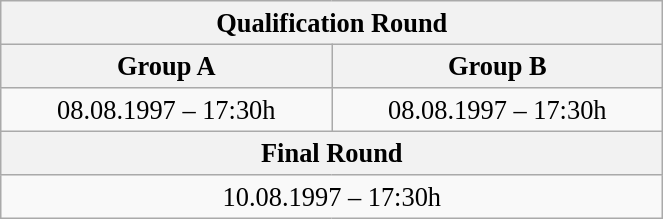<table class="wikitable" style=" text-align:center; font-size:110%;" width="35%">
<tr>
<th colspan="2">Qualification Round</th>
</tr>
<tr>
<th>Group A</th>
<th>Group B</th>
</tr>
<tr>
<td>08.08.1997 – 17:30h</td>
<td>08.08.1997 – 17:30h</td>
</tr>
<tr>
<th colspan="2">Final Round</th>
</tr>
<tr>
<td colspan="2">10.08.1997 – 17:30h</td>
</tr>
</table>
